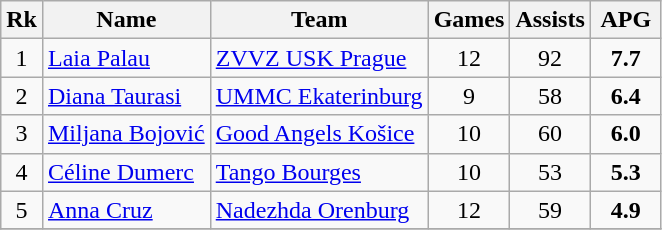<table class="wikitable" style="text-align: center;">
<tr>
<th>Rk</th>
<th>Name</th>
<th>Team</th>
<th>Games</th>
<th>Assists</th>
<th width=40>APG</th>
</tr>
<tr>
<td>1</td>
<td align="left"> <a href='#'>Laia Palau</a></td>
<td align="left"> <a href='#'>ZVVZ USK Prague</a></td>
<td>12</td>
<td>92</td>
<td><strong>7.7</strong></td>
</tr>
<tr>
<td>2</td>
<td align="left"> <a href='#'>Diana Taurasi</a></td>
<td align="left"> <a href='#'>UMMC Ekaterinburg</a></td>
<td>9</td>
<td>58</td>
<td><strong>6.4</strong></td>
</tr>
<tr>
<td>3</td>
<td align="left"> <a href='#'>Miljana Bojović</a></td>
<td align="left"> <a href='#'>Good Angels Košice</a></td>
<td>10</td>
<td>60</td>
<td><strong>6.0</strong></td>
</tr>
<tr>
<td>4</td>
<td align="left"> <a href='#'>Céline Dumerc</a></td>
<td align="left"> <a href='#'>Tango Bourges</a></td>
<td>10</td>
<td>53</td>
<td><strong>5.3</strong></td>
</tr>
<tr>
<td>5</td>
<td align="left"> <a href='#'>Anna Cruz</a></td>
<td align="left"> <a href='#'>Nadezhda Orenburg</a></td>
<td>12</td>
<td>59</td>
<td><strong>4.9</strong></td>
</tr>
<tr>
</tr>
</table>
